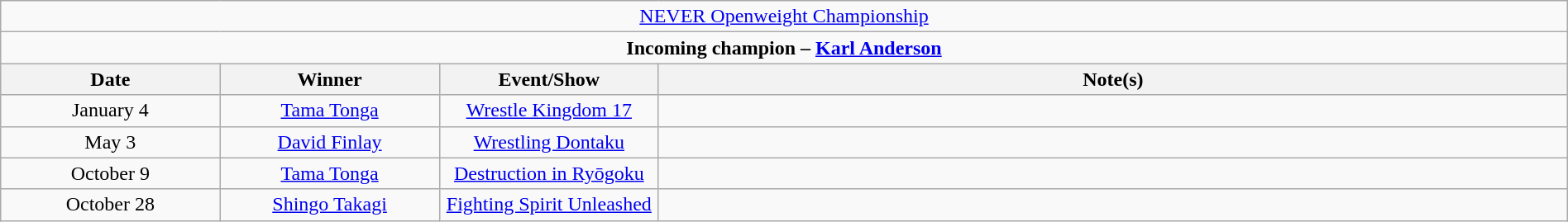<table class="wikitable" style="text-align:center; width:100%;">
<tr>
<td colspan="5" style="text-align: center;"><a href='#'>NEVER Openweight Championship</a></td>
</tr>
<tr>
<td colspan="5" style="text-align: center;"><strong>Incoming champion – <a href='#'>Karl Anderson</a></strong></td>
</tr>
<tr>
<th width=14%>Date</th>
<th width=14%>Winner</th>
<th width=14%>Event/Show</th>
<th width=58%>Note(s)</th>
</tr>
<tr>
<td>January 4</td>
<td><a href='#'>Tama Tonga</a></td>
<td><a href='#'>Wrestle Kingdom 17</a><br></td>
<td></td>
</tr>
<tr>
<td>May 3</td>
<td><a href='#'>David Finlay</a></td>
<td><a href='#'>Wrestling Dontaku</a></td>
<td></td>
</tr>
<tr>
<td>October 9</td>
<td><a href='#'>Tama Tonga</a></td>
<td><a href='#'>Destruction in Ryōgoku</a></td>
<td></td>
</tr>
<tr>
<td>October 28</td>
<td><a href='#'>Shingo Takagi</a></td>
<td><a href='#'>Fighting Spirit Unleashed</a></td>
<td></td>
</tr>
</table>
